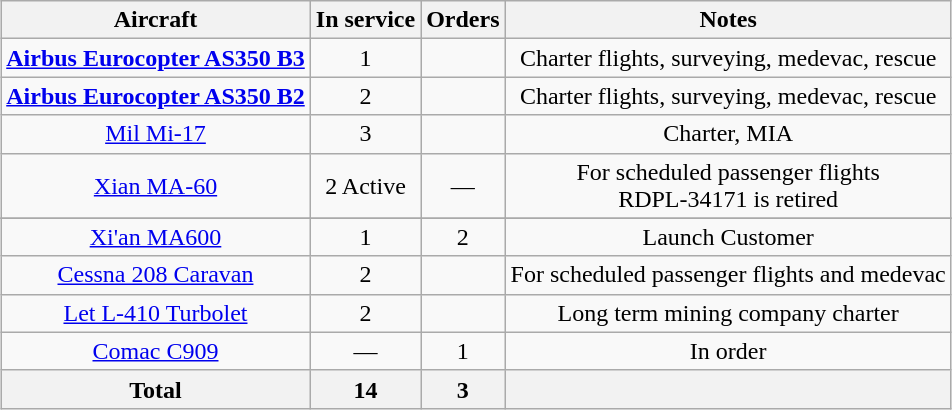<table class="wikitable" style="text-align:center; margin:0.5em auto">
<tr>
<th>Aircraft</th>
<th>In service</th>
<th>Orders</th>
<th>Notes</th>
</tr>
<tr>
<td><strong><a href='#'>Airbus Eurocopter AS350 B3</a></strong></td>
<td>1</td>
<td></td>
<td>Charter flights, surveying, medevac, rescue</td>
</tr>
<tr>
<td><strong><a href='#'>Airbus Eurocopter AS350 B2</a></strong></td>
<td>2</td>
<td></td>
<td>Charter flights, surveying, medevac, rescue</td>
</tr>
<tr>
<td><a href='#'>Mil Mi-17</a></td>
<td>3</td>
<td></td>
<td>Charter, MIA</td>
</tr>
<tr>
<td><a href='#'>Xian MA-60</a></td>
<td>2 Active</td>
<td>—</td>
<td>For scheduled passenger flights<br>RDPL-34171 is retired</td>
</tr>
<tr>
</tr>
<tr>
</tr>
<tr>
<td><a href='#'>Xi'an MA600</a></td>
<td>1</td>
<td>2</td>
<td>Launch Customer</td>
</tr>
<tr>
<td><a href='#'>Cessna 208 Caravan</a></td>
<td>2</td>
<td></td>
<td>For scheduled passenger flights and medevac</td>
</tr>
<tr>
<td><a href='#'>Let L-410 Turbolet</a></td>
<td>2</td>
<td></td>
<td>Long term mining company charter</td>
</tr>
<tr>
<td><a href='#'>Comac C909</a></td>
<td>—</td>
<td>1</td>
<td>In order</td>
</tr>
<tr>
<th>Total</th>
<th>14</th>
<th>3</th>
<th colspan="2"></th>
</tr>
</table>
